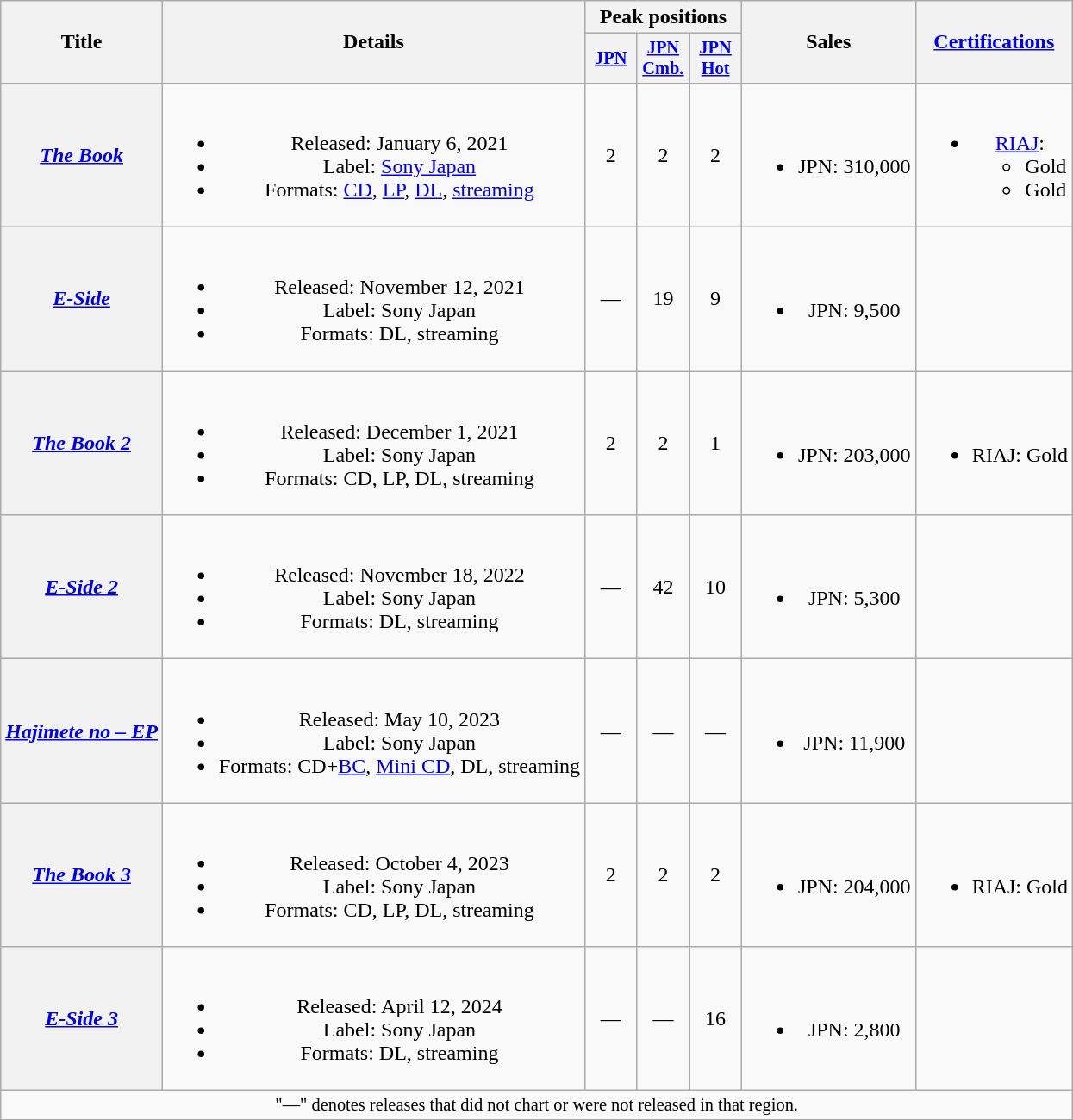<table class="wikitable plainrowheaders" style="text-align:center">
<tr>
<th scope="col" rowspan="2">Title</th>
<th scope="col" rowspan="2">Details</th>
<th scope="col" colspan="3">Peak positions</th>
<th scope="col" rowspan="2">Sales</th>
<th scope="col" rowspan="2"><a href='#'>Certifications</a></th>
</tr>
<tr>
<th scope="col" style="width:2.5em;font-size:85%"><a href='#'>JPN</a><br></th>
<th scope="col" style="width:2.5em;font-size:85%"><a href='#'>JPN<br>Cmb.</a><br></th>
<th scope="col" style="width:2.5em;font-size:85%"><a href='#'>JPN<br>Hot</a><br></th>
</tr>
<tr>
<th scope="row"><em><a href='#'>The Book</a></em></th>
<td><br><ul><li>Released: January 6, 2021</li><li>Label: <a href='#'>Sony Japan</a></li><li>Formats: <a href='#'>CD</a>, <a href='#'>LP</a>, <a href='#'>DL</a>, <a href='#'>streaming</a></li></ul></td>
<td>2</td>
<td>2</td>
<td>2</td>
<td><br><ul><li>JPN: 310,000</li></ul></td>
<td><br><ul><li><a href='#'>RIAJ</a>:<ul><li>Gold </li><li>Gold </li></ul></li></ul></td>
</tr>
<tr>
<th scope="row"><em><a href='#'>E-Side</a></em></th>
<td><br><ul><li>Released: November 12, 2021</li><li>Label: Sony Japan</li><li>Formats: DL, streaming</li></ul></td>
<td>—</td>
<td>19</td>
<td>9</td>
<td><br><ul><li>JPN: 9,500</li></ul></td>
<td></td>
</tr>
<tr>
<th scope="row"><em><a href='#'>The Book 2</a></em></th>
<td><br><ul><li>Released: December 1, 2021</li><li>Label: Sony Japan</li><li>Formats: CD, LP, DL, streaming</li></ul></td>
<td>2</td>
<td>2</td>
<td>1</td>
<td><br><ul><li>JPN: 203,000</li></ul></td>
<td><br><ul><li>RIAJ: Gold </li></ul></td>
</tr>
<tr>
<th scope="row"><em><a href='#'>E-Side 2</a></em></th>
<td><br><ul><li>Released: November 18, 2022</li><li>Label: Sony Japan</li><li>Formats: DL, streaming</li></ul></td>
<td>—</td>
<td>42</td>
<td>10</td>
<td><br><ul><li>JPN: 5,300</li></ul></td>
<td></td>
</tr>
<tr>
<th scope="row"><em><a href='#'>Hajimete no – EP</a></em></th>
<td><br><ul><li>Released: May 10, 2023</li><li>Label: Sony Japan</li><li>Formats: CD+<a href='#'>BC</a>, <a href='#'>Mini CD</a>, DL, streaming</li></ul></td>
<td>—</td>
<td>—</td>
<td>—</td>
<td><br><ul><li>JPN: 11,900</li></ul></td>
<td></td>
</tr>
<tr>
<th scope="row"><em><a href='#'>The Book 3</a></em></th>
<td><br><ul><li>Released: October 4, 2023</li><li>Label: Sony Japan</li><li>Formats: CD, LP, DL, streaming</li></ul></td>
<td>2</td>
<td>2</td>
<td>2</td>
<td><br><ul><li>JPN: 204,000</li></ul></td>
<td><br><ul><li>RIAJ: Gold </li></ul></td>
</tr>
<tr>
<th scope="row"><em><a href='#'>E-Side 3</a></em></th>
<td><br><ul><li>Released: April 12, 2024</li><li>Label: Sony Japan</li><li>Formats: DL, streaming</li></ul></td>
<td>—</td>
<td>—</td>
<td>16</td>
<td><br><ul><li>JPN: 2,800</li></ul></td>
<td></td>
</tr>
<tr>
<td colspan="7" style="font-size:85%">"—" denotes releases that did not chart or were not released in that region.</td>
</tr>
</table>
